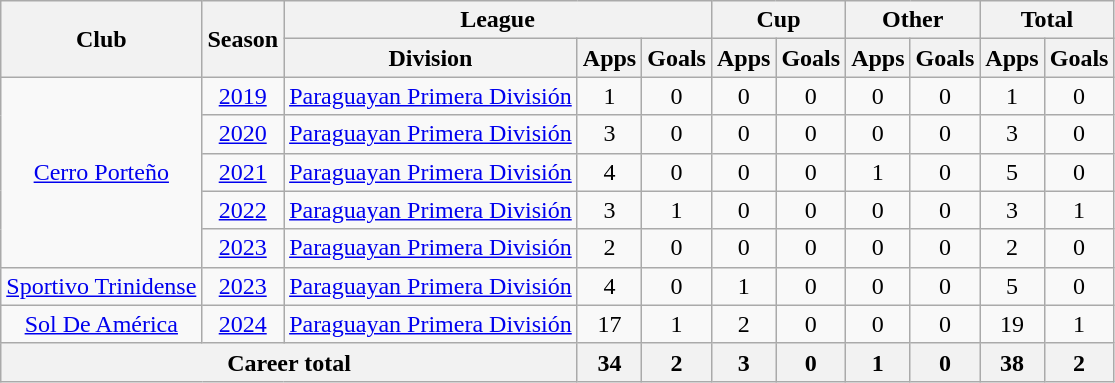<table class=wikitable style=text-align:center>
<tr>
<th rowspan=2>Club</th>
<th rowspan=2>Season</th>
<th colspan=3>League</th>
<th colspan=2>Cup</th>
<th colspan=2>Other</th>
<th colspan=2>Total</th>
</tr>
<tr>
<th>Division</th>
<th>Apps</th>
<th>Goals</th>
<th>Apps</th>
<th>Goals</th>
<th>Apps</th>
<th>Goals</th>
<th>Apps</th>
<th>Goals</th>
</tr>
<tr>
<td rowspan="5"><a href='#'>Cerro Porteño</a></td>
<td><a href='#'>2019</a></td>
<td><a href='#'>Paraguayan Primera División</a></td>
<td>1</td>
<td>0</td>
<td>0</td>
<td>0</td>
<td>0</td>
<td>0</td>
<td>1</td>
<td>0</td>
</tr>
<tr>
<td><a href='#'>2020</a></td>
<td><a href='#'>Paraguayan Primera División</a></td>
<td>3</td>
<td>0</td>
<td>0</td>
<td>0</td>
<td>0</td>
<td>0</td>
<td>3</td>
<td>0</td>
</tr>
<tr>
<td><a href='#'>2021</a></td>
<td><a href='#'>Paraguayan Primera División</a></td>
<td>4</td>
<td>0</td>
<td>0</td>
<td>0</td>
<td>1</td>
<td>0</td>
<td>5</td>
<td>0</td>
</tr>
<tr>
<td><a href='#'>2022</a></td>
<td><a href='#'>Paraguayan Primera División</a></td>
<td>3</td>
<td>1</td>
<td>0</td>
<td>0</td>
<td>0</td>
<td>0</td>
<td>3</td>
<td>1</td>
</tr>
<tr>
<td><a href='#'>2023</a></td>
<td><a href='#'>Paraguayan Primera División</a></td>
<td>2</td>
<td>0</td>
<td>0</td>
<td>0</td>
<td>0</td>
<td>0</td>
<td>2</td>
<td>0</td>
</tr>
<tr>
<td><a href='#'>Sportivo Trinidense</a></td>
<td><a href='#'>2023</a></td>
<td><a href='#'>Paraguayan Primera División</a></td>
<td>4</td>
<td>0</td>
<td>1</td>
<td>0</td>
<td>0</td>
<td>0</td>
<td>5</td>
<td>0</td>
</tr>
<tr>
<td><a href='#'>Sol De América</a></td>
<td><a href='#'>2024</a></td>
<td><a href='#'>Paraguayan Primera División</a></td>
<td>17</td>
<td>1</td>
<td>2</td>
<td>0</td>
<td>0</td>
<td>0</td>
<td>19</td>
<td>1</td>
</tr>
<tr>
<th colspan="3">Career total</th>
<th>34</th>
<th>2</th>
<th>3</th>
<th>0</th>
<th>1</th>
<th>0</th>
<th>38</th>
<th>2</th>
</tr>
</table>
